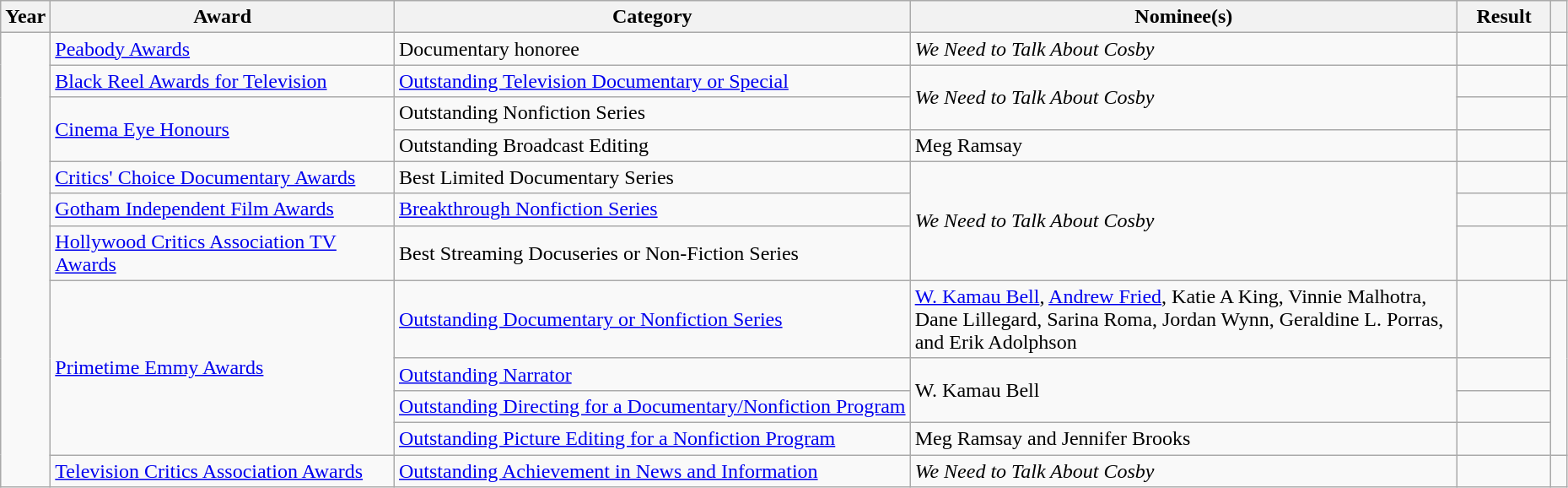<table class="wikitable sortable" style="width:98%">
<tr>
<th scope="col" style="width:3%;">Year</th>
<th scope="col" style="width:22%;">Award</th>
<th scope="col" style="width:33%;">Category</th>
<th scope="col" style="width:35%;">Nominee(s)</th>
<th scope="col" style="width:6%;">Result</th>
<th scope="col" class="unsortable" style="width:1%;"></th>
</tr>
<tr>
<td rowspan="12"></td>
<td><a href='#'>Peabody Awards</a></td>
<td>Documentary honoree</td>
<td rowspan="1"><em>We Need to Talk About Cosby</em></td>
<td></td>
<td align="center"></td>
</tr>
<tr>
<td><a href='#'>Black Reel Awards for Television</a></td>
<td><a href='#'>Outstanding Television Documentary or Special</a></td>
<td rowspan="2"><em>We Need to Talk About Cosby</em></td>
<td></td>
<td align="center"></td>
</tr>
<tr>
<td rowspan="2"><a href='#'>Cinema Eye Honours</a></td>
<td>Outstanding Nonfiction Series</td>
<td></td>
<td align="center" rowspan="2"></td>
</tr>
<tr>
<td>Outstanding Broadcast Editing</td>
<td>Meg Ramsay</td>
<td></td>
</tr>
<tr>
<td><a href='#'>Critics' Choice Documentary Awards</a></td>
<td>Best Limited Documentary Series</td>
<td rowspan="3"><em>We Need to Talk About Cosby</em></td>
<td></td>
<td align="center"></td>
</tr>
<tr>
<td><a href='#'>Gotham Independent Film Awards</a></td>
<td><a href='#'>Breakthrough Nonfiction Series</a></td>
<td></td>
<td align="center"></td>
</tr>
<tr>
<td><a href='#'>Hollywood Critics Association TV Awards</a></td>
<td>Best Streaming Docuseries or Non-Fiction Series</td>
<td></td>
<td align="center"></td>
</tr>
<tr>
<td rowspan="4"><a href='#'>Primetime Emmy Awards</a></td>
<td><a href='#'>Outstanding Documentary or Nonfiction Series</a></td>
<td><a href='#'>W. Kamau Bell</a>, <a href='#'>Andrew Fried</a>, Katie A King, Vinnie Malhotra, Dane Lillegard, Sarina Roma, Jordan Wynn, Geraldine L. Porras, and Erik Adolphson</td>
<td></td>
<td align="center" rowspan="4"></td>
</tr>
<tr>
<td><a href='#'>Outstanding Narrator</a></td>
<td rowspan="2">W. Kamau Bell </td>
<td></td>
</tr>
<tr>
<td><a href='#'>Outstanding Directing for a Documentary/Nonfiction Program</a></td>
<td></td>
</tr>
<tr>
<td><a href='#'>Outstanding Picture Editing for a Nonfiction Program</a></td>
<td>Meg Ramsay and Jennifer Brooks </td>
<td></td>
</tr>
<tr>
<td><a href='#'>Television Critics Association Awards</a></td>
<td><a href='#'>Outstanding Achievement in News and Information</a></td>
<td><em>We Need to Talk About Cosby</em></td>
<td></td>
<td align="center"></td>
</tr>
</table>
